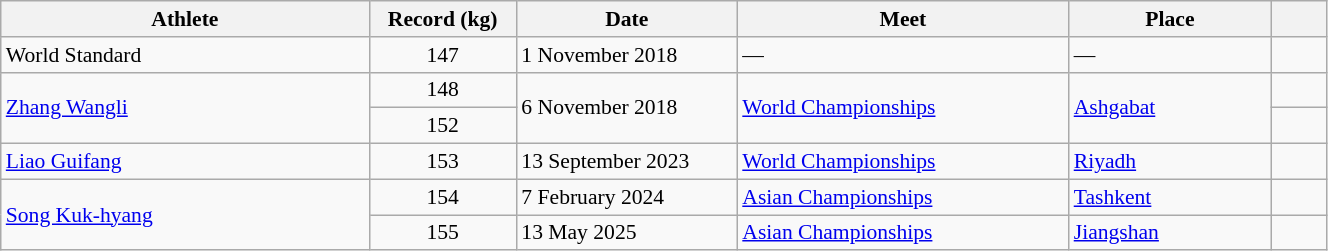<table class="wikitable" style="font-size:90%; width: 70%;">
<tr>
<th width=20%>Athlete</th>
<th width=8%>Record (kg)</th>
<th width=12%>Date</th>
<th width=18%>Meet</th>
<th width=11%>Place</th>
<th width=3%></th>
</tr>
<tr>
<td>World Standard</td>
<td align=center>147</td>
<td>1 November 2018</td>
<td>—</td>
<td>—</td>
<td></td>
</tr>
<tr>
<td rowspan=2> <a href='#'>Zhang Wangli</a></td>
<td align=center>148</td>
<td rowspan=2>6 November 2018</td>
<td rowspan=2><a href='#'>World Championships</a></td>
<td rowspan=2><a href='#'>Ashgabat</a></td>
<td></td>
</tr>
<tr>
<td align=center>152</td>
<td></td>
</tr>
<tr>
<td> <a href='#'>Liao Guifang</a></td>
<td align=center>153</td>
<td>13 September 2023</td>
<td><a href='#'>World Championships</a></td>
<td><a href='#'>Riyadh</a></td>
<td></td>
</tr>
<tr>
<td rowspan=2> <a href='#'>Song Kuk-hyang</a></td>
<td align=center>154</td>
<td>7 February 2024</td>
<td><a href='#'>Asian Championships</a></td>
<td><a href='#'>Tashkent</a></td>
<td></td>
</tr>
<tr>
<td align=center>155</td>
<td>13 May 2025</td>
<td><a href='#'>Asian Championships</a></td>
<td><a href='#'>Jiangshan</a></td>
<td></td>
</tr>
</table>
